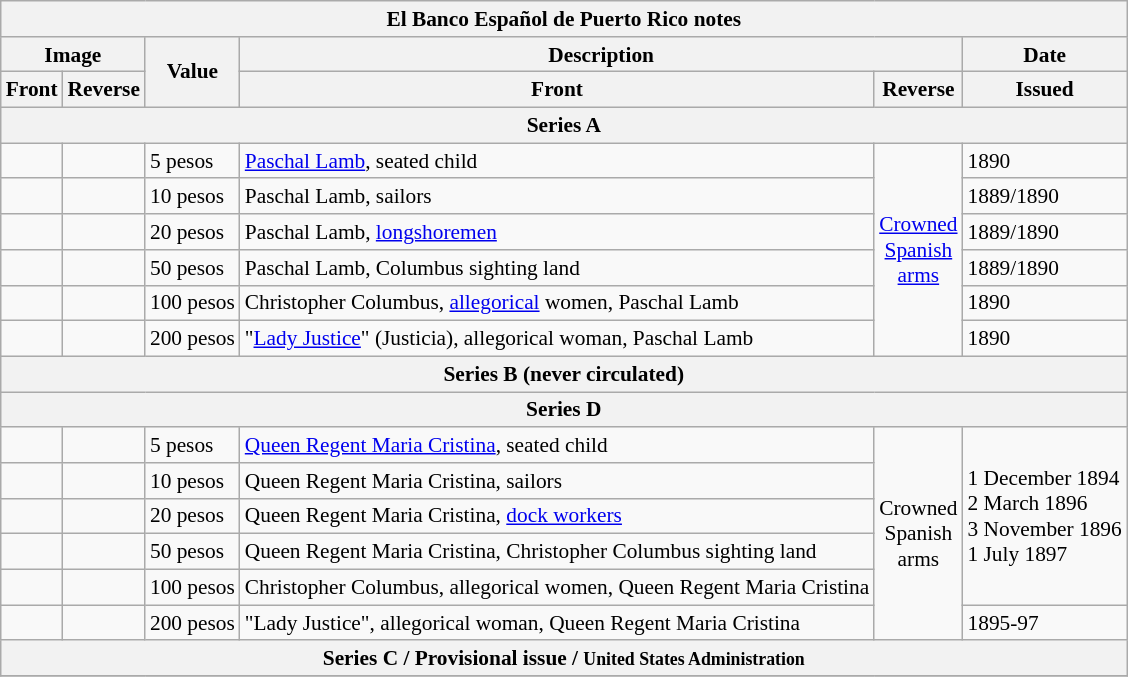<table class="sort wikitable" style="font-size: 89%">
<tr>
<th colspan=7>El Banco Español de Puerto Rico notes</th>
</tr>
<tr>
<th colspan="2">Image</th>
<th rowspan="2">Value</th>
<th colspan="2">Description</th>
<th colspan="2">Date</th>
</tr>
<tr>
<th>Front</th>
<th>Reverse</th>
<th>Front</th>
<th>Reverse</th>
<th>Issued</th>
</tr>
<tr>
<th colspan=7>Series A</th>
</tr>
<tr>
<td align=center></td>
<td></td>
<td>5 pesos</td>
<td><a href='#'>Paschal Lamb</a>, seated child</td>
<td rowspan="6" style="text-align:center;"><a href='#'>Crowned<br> Spanish<br>arms</a></td>
<td>1890</td>
</tr>
<tr>
<td align=center></td>
<td></td>
<td>10 pesos</td>
<td>Paschal Lamb, sailors</td>
<td>1889/1890</td>
</tr>
<tr>
<td align="center"></td>
<td></td>
<td>20 pesos</td>
<td>Paschal Lamb, <a href='#'>longshoremen</a></td>
<td>1889/1890</td>
</tr>
<tr>
<td align="center"></td>
<td></td>
<td>50 pesos</td>
<td>Paschal Lamb, Columbus sighting land</td>
<td>1889/1890</td>
</tr>
<tr>
<td align="center"></td>
<td></td>
<td>100 pesos</td>
<td>Christopher Columbus, <a href='#'>allegorical</a> women, Paschal Lamb</td>
<td>1890</td>
</tr>
<tr>
<td align="center"></td>
<td></td>
<td>200 pesos</td>
<td>"<a href='#'>Lady Justice</a>" (Justicia), allegorical woman, Paschal Lamb</td>
<td>1890</td>
</tr>
<tr>
<th colspan=7>Series B (never circulated)</th>
</tr>
<tr>
<th colspan=7>Series D</th>
</tr>
<tr>
<td align=center></td>
<td></td>
<td>5 pesos</td>
<td><a href='#'>Queen Regent Maria Cristina</a>, seated child</td>
<td rowspan="6" style="text-align:center;">Crowned <br>Spanish<br>arms</td>
<td rowspan="5" style="text-align:lleft;">1 December 1894<br>2 March 1896<br>3 November 1896<br>1 July 1897</td>
</tr>
<tr>
<td align=center></td>
<td></td>
<td>10 pesos</td>
<td>Queen Regent Maria Cristina, sailors</td>
</tr>
<tr>
<td align="center"></td>
<td></td>
<td>20 pesos</td>
<td>Queen Regent Maria Cristina, <a href='#'>dock workers</a></td>
</tr>
<tr>
<td align="center"></td>
<td></td>
<td>50 pesos</td>
<td>Queen Regent Maria Cristina, Christopher Columbus sighting land</td>
</tr>
<tr>
<td align="center"></td>
<td></td>
<td>100 pesos</td>
<td>Christopher Columbus, allegorical women, Queen Regent Maria Cristina</td>
</tr>
<tr>
<td align="center"></td>
<td></td>
<td>200 pesos</td>
<td>"Lady Justice", allegorical woman, Queen Regent Maria Cristina</td>
<td>1895-97</td>
</tr>
<tr>
<th colspan=7>Series C / Provisional issue / <small>United States Administration</small></th>
</tr>
<tr>
</tr>
</table>
